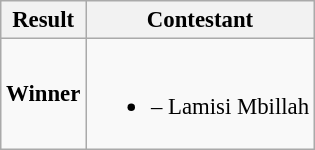<table class="wikitable sortable" style="font-size:95%;">
<tr>
<th>Result</th>
<th>Contestant</th>
</tr>
<tr>
<td><strong>Winner</strong></td>
<td><br><ul><li><strong></strong> – Lamisi Mbillah</li></ul></td>
</tr>
</table>
